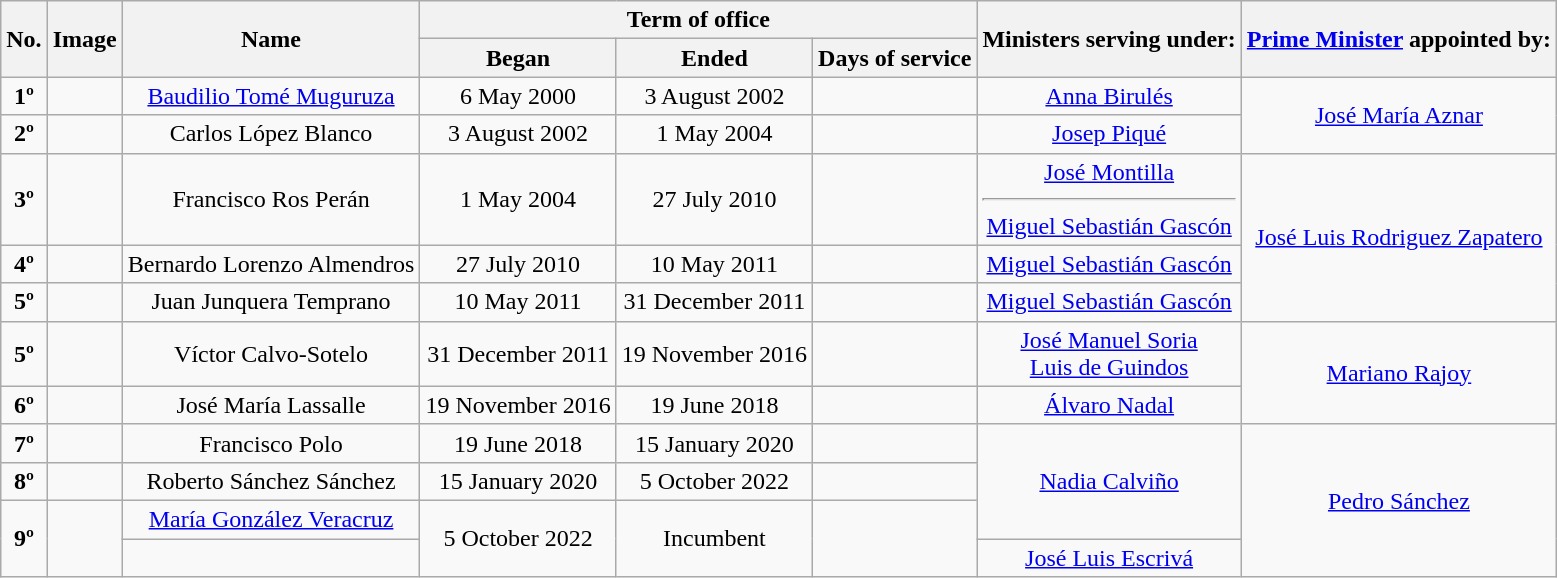<table class="wikitable sortable" style="clear:right; text-align:center">
<tr>
<th rowspan="2">No.</th>
<th rowspan="2">Image</th>
<th rowspan="2">Name</th>
<th colspan="3">Term of office</th>
<th rowspan="2">Ministers serving under:</th>
<th rowspan="2"><a href='#'>Prime Minister</a> appointed by:</th>
</tr>
<tr>
<th>Began</th>
<th>Ended</th>
<th>Days of service</th>
</tr>
<tr>
<td><strong>1º</strong></td>
<td></td>
<td><a href='#'>Baudilio Tomé Muguruza</a></td>
<td>6 May 2000</td>
<td>3 August 2002</td>
<td></td>
<td><a href='#'>Anna Birulés</a></td>
<td rowspan="2"><a href='#'>José María Aznar</a></td>
</tr>
<tr>
<td><strong>2º</strong></td>
<td></td>
<td>Carlos López Blanco</td>
<td>3 August 2002</td>
<td>1 May 2004</td>
<td></td>
<td><a href='#'>Josep Piqué</a></td>
</tr>
<tr>
<td><strong>3º</strong></td>
<td></td>
<td>Francisco Ros Perán</td>
<td>1 May 2004</td>
<td>27 July 2010</td>
<td></td>
<td><a href='#'>José Montilla</a><hr><a href='#'>Miguel Sebastián Gascón</a></td>
<td rowspan="3"><a href='#'>José Luis Rodriguez Zapatero</a></td>
</tr>
<tr>
<td><strong>4º</strong></td>
<td></td>
<td>Bernardo Lorenzo Almendros</td>
<td>27 July 2010</td>
<td>10 May 2011</td>
<td></td>
<td><a href='#'>Miguel Sebastián Gascón</a></td>
</tr>
<tr>
<td><strong>5º</strong></td>
<td></td>
<td>Juan Junquera Temprano</td>
<td>10 May 2011</td>
<td>31 December 2011</td>
<td></td>
<td><a href='#'>Miguel Sebastián Gascón</a></td>
</tr>
<tr>
<td><strong>5º</strong></td>
<td></td>
<td>Víctor Calvo-Sotelo</td>
<td>31 December 2011</td>
<td>19 November 2016</td>
<td></td>
<td><a href='#'>José Manuel Soria</a><br><a href='#'>Luis de Guindos</a></td>
<td rowspan="2"><a href='#'>Mariano Rajoy</a></td>
</tr>
<tr>
<td><strong>6º</strong></td>
<td></td>
<td>José María Lassalle</td>
<td>19 November 2016</td>
<td>19 June 2018</td>
<td></td>
<td><a href='#'>Álvaro Nadal</a></td>
</tr>
<tr>
<td><strong>7º</strong></td>
<td></td>
<td>Francisco Polo</td>
<td>19 June 2018</td>
<td>15 January 2020</td>
<td></td>
<td rowspan="3"><a href='#'>Nadia Calviño</a></td>
<td rowspan="4"><a href='#'>Pedro Sánchez</a></td>
</tr>
<tr>
<td><strong>8º</strong></td>
<td></td>
<td>Roberto Sánchez Sánchez</td>
<td>15 January 2020</td>
<td>5 October 2022</td>
<td></td>
</tr>
<tr>
<td rowspan="2"><strong>9º</strong></td>
<td rowspan="2"></td>
<td><a href='#'>María González Veracruz</a></td>
<td rowspan="2">5 October 2022</td>
<td rowspan="2">Incumbent</td>
<td rowspan="2"></td>
</tr>
<tr>
<td></td>
<td><a href='#'>José Luis Escrivá</a></td>
</tr>
</table>
